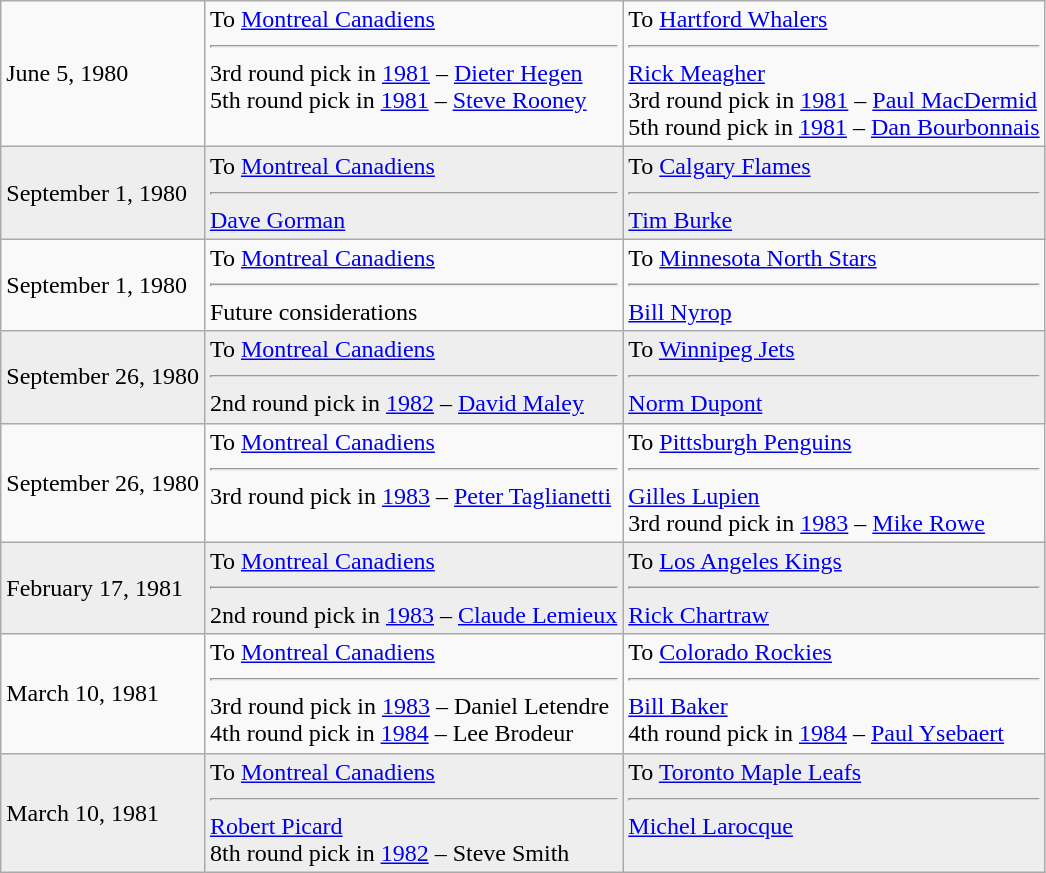<table class="wikitable">
<tr>
<td>June 5, 1980</td>
<td valign="top">To <a href='#'>Montreal Canadiens</a><hr>3rd round pick in <a href='#'>1981</a> – <a href='#'>Dieter Hegen</a> <br> 5th round pick in <a href='#'>1981</a> – <a href='#'>Steve Rooney</a></td>
<td valign="top">To <a href='#'>Hartford Whalers</a><hr><a href='#'>Rick Meagher</a> <br> 3rd round pick in <a href='#'>1981</a> – <a href='#'>Paul MacDermid</a> <br> 5th round pick in <a href='#'>1981</a> – <a href='#'>Dan Bourbonnais</a></td>
</tr>
<tr style="background:#eee;">
<td>September 1, 1980</td>
<td valign="top">To <a href='#'>Montreal Canadiens</a><hr><a href='#'>Dave Gorman</a></td>
<td valign="top">To <a href='#'>Calgary Flames</a><hr><a href='#'>Tim Burke</a></td>
</tr>
<tr>
<td>September 1, 1980</td>
<td valign="top">To <a href='#'>Montreal Canadiens</a><hr>Future considerations</td>
<td valign="top">To <a href='#'>Minnesota North Stars</a><hr><a href='#'>Bill Nyrop</a></td>
</tr>
<tr style="background:#eee;">
<td>September 26, 1980</td>
<td valign="top">To <a href='#'>Montreal Canadiens</a><hr>2nd round pick in <a href='#'>1982</a> – <a href='#'>David Maley</a></td>
<td valign="top">To <a href='#'>Winnipeg Jets</a><hr><a href='#'>Norm Dupont</a></td>
</tr>
<tr>
<td>September 26, 1980</td>
<td valign="top">To <a href='#'>Montreal Canadiens</a><hr>3rd round pick in <a href='#'>1983</a> – <a href='#'>Peter Taglianetti</a></td>
<td valign="top">To <a href='#'>Pittsburgh Penguins</a><hr><a href='#'>Gilles Lupien</a> <br> 3rd round pick in <a href='#'>1983</a> – <a href='#'>Mike Rowe</a></td>
</tr>
<tr style="background:#eee;">
<td>February 17, 1981</td>
<td valign="top">To <a href='#'>Montreal Canadiens</a><hr>2nd round pick in <a href='#'>1983</a> – <a href='#'>Claude Lemieux</a></td>
<td valign="top">To <a href='#'>Los Angeles Kings</a><hr><a href='#'>Rick Chartraw</a></td>
</tr>
<tr>
<td>March 10, 1981</td>
<td valign="top">To <a href='#'>Montreal Canadiens</a><hr>3rd round pick in <a href='#'>1983</a> – Daniel Letendre <br> 4th round pick in <a href='#'>1984</a> – Lee Brodeur</td>
<td valign="top">To <a href='#'>Colorado Rockies</a><hr><a href='#'>Bill Baker</a> <br> 4th round pick in <a href='#'>1984</a> – <a href='#'>Paul Ysebaert</a></td>
</tr>
<tr style="background:#eee;">
<td>March 10, 1981</td>
<td valign="top">To <a href='#'>Montreal Canadiens</a><hr><a href='#'>Robert Picard</a> <br> 8th round pick in <a href='#'>1982</a> – Steve Smith</td>
<td valign="top">To <a href='#'>Toronto Maple Leafs</a><hr><a href='#'>Michel Larocque</a></td>
</tr>
</table>
